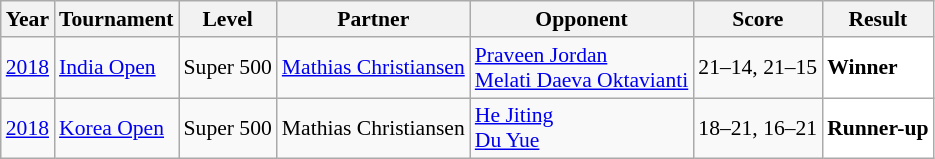<table class="sortable wikitable" style="font-size: 90%;">
<tr>
<th>Year</th>
<th>Tournament</th>
<th>Level</th>
<th>Partner</th>
<th>Opponent</th>
<th>Score</th>
<th>Result</th>
</tr>
<tr>
<td align="center"><a href='#'>2018</a></td>
<td align="left"><a href='#'>India Open</a></td>
<td align="left">Super 500</td>
<td align="left"> <a href='#'>Mathias Christiansen</a></td>
<td align="left"> <a href='#'>Praveen Jordan</a><br> <a href='#'>Melati Daeva Oktavianti</a></td>
<td align="left">21–14, 21–15</td>
<td style="text-align:left; background:white"> <strong>Winner</strong></td>
</tr>
<tr>
<td align="center"><a href='#'>2018</a></td>
<td align="left"><a href='#'>Korea Open</a></td>
<td align="left">Super 500</td>
<td align="left"> Mathias Christiansen</td>
<td align="left"> <a href='#'>He Jiting</a><br> <a href='#'>Du Yue</a></td>
<td align="left">18–21, 16–21</td>
<td style="text-align:left; background:white"> <strong>Runner-up</strong></td>
</tr>
</table>
